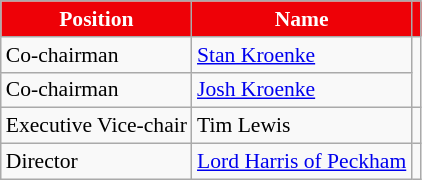<table class="wikitable" style="text-align:left; font-size:90%;">
<tr>
<th style="background-color:#ee0107; color:#ffffff;">Position</th>
<th style="background-color:#ee0107; color:#ffffff;">Name</th>
<th style="background-color:#ee0107; color:#ffffff;"></th>
</tr>
<tr>
<td>Co-chairman</td>
<td> <a href='#'>Stan Kroenke</a></td>
<td rowspan="2"></td>
</tr>
<tr>
<td>Co-chairman</td>
<td> <a href='#'>Josh Kroenke</a></td>
</tr>
<tr>
<td>Executive Vice-chair</td>
<td> Tim Lewis</td>
<td></td>
</tr>
<tr>
<td>Director</td>
<td style="text-align:left;"> <a href='#'>Lord Harris of Peckham</a></td>
<td></td>
</tr>
</table>
